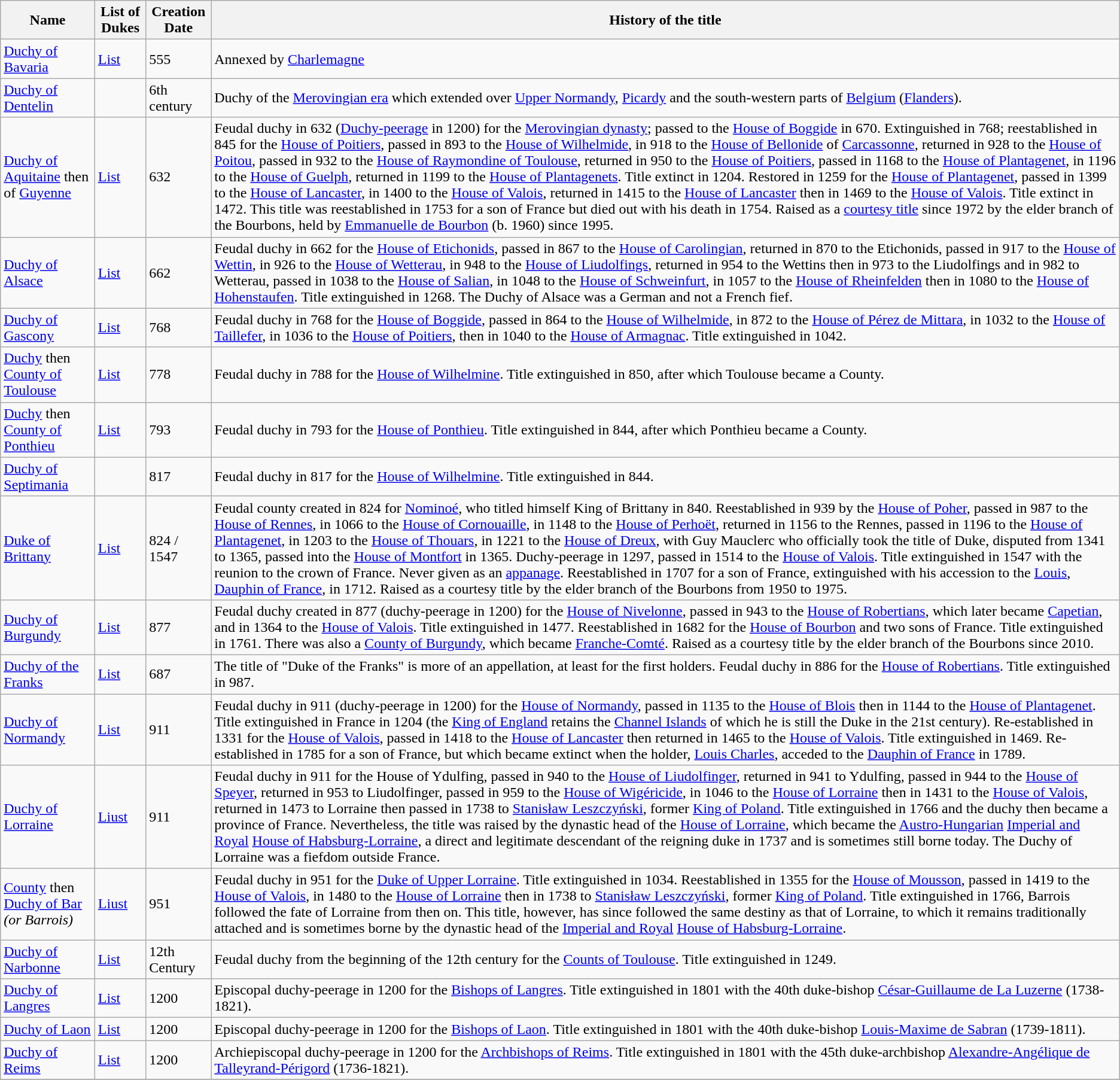<table class="wikitable sortable">
<tr>
<th>Name</th>
<th>List of Dukes</th>
<th>Creation Date</th>
<th>History of the title</th>
</tr>
<tr>
<td><a href='#'>Duchy of Bavaria</a></td>
<td><a href='#'>List</a></td>
<td>555</td>
<td>Annexed by <a href='#'>Charlemagne</a></td>
</tr>
<tr>
<td><a href='#'>Duchy of Dentelin</a></td>
<td></td>
<td>6th century</td>
<td>Duchy of the <a href='#'>Merovingian era</a> which extended over <a href='#'>Upper Normandy</a>, <a href='#'>Picardy</a> and the south-western parts of <a href='#'>Belgium</a> (<a href='#'>Flanders</a>).</td>
</tr>
<tr>
<td><a href='#'>Duchy of Aquitaine</a> then of <a href='#'>Guyenne</a></td>
<td><a href='#'>List</a></td>
<td>632</td>
<td>Feudal duchy in 632 (<a href='#'>Duchy-peerage</a> in 1200) for the <a href='#'>Merovingian dynasty</a>; passed to the <a href='#'>House of Boggide</a> in 670. Extinguished in 768; reestablished in 845 for the <a href='#'>House of Poitiers</a>, passed in 893 to the <a href='#'>House of Wilhelmide</a>, in 918 to the <a href='#'>House of Bellonide</a> of <a href='#'>Carcassonne</a>, returned in 928 to the <a href='#'>House of Poitou</a>, passed in 932 to the <a href='#'>House of Raymondine of Toulouse</a>, returned in 950 to the <a href='#'>House of Poitiers</a>, passed in 1168 to the <a href='#'>House of Plantagenet</a>, in 1196 to the <a href='#'>House of Guelph</a>, returned in 1199 to the <a href='#'>House of Plantagenets</a>. Title extinct in 1204. Restored in 1259 for the <a href='#'>House of Plantagenet</a>, passed in 1399 to the <a href='#'>House of Lancaster</a>, in 1400 to the <a href='#'>House of Valois</a>, returned in 1415 to the <a href='#'>House of Lancaster</a> then in 1469 to the <a href='#'>House of Valois</a>. Title extinct in 1472. This title was reestablished in 1753 for a son of France but died out with his death in 1754. Raised as a <a href='#'>courtesy title</a> since 1972 by the elder branch of the Bourbons, held by <a href='#'>Emmanuelle de Bourbon</a> (b. 1960) since 1995.</td>
</tr>
<tr>
<td><a href='#'>Duchy of Alsace</a></td>
<td><a href='#'>List</a></td>
<td>662</td>
<td>Feudal duchy in 662 for the <a href='#'>House of Etichonids</a>, passed in 867 to the <a href='#'>House of Carolingian</a>, returned in 870 to the Etichonids, passed in 917 to the <a href='#'>House of Wettin</a>, in 926 to the <a href='#'>House of Wetterau</a>, in 948 to the <a href='#'>House of Liudolfings</a>, returned in 954 to the Wettins then in 973 to the Liudolfings and in 982 to Wetterau, passed in 1038 to the <a href='#'>House of Salian</a>, in 1048 to the <a href='#'>House of Schweinfurt</a>, in 1057 to the <a href='#'>House of Rheinfelden</a> then in 1080 to the <a href='#'>House of Hohenstaufen</a>. Title extinguished in 1268. The Duchy of Alsace was a German and not a French fief.</td>
</tr>
<tr>
<td><a href='#'>Duchy of Gascony</a></td>
<td><a href='#'>List</a></td>
<td>768</td>
<td>Feudal duchy in 768 for the <a href='#'>House of Boggide</a>, passed in 864 to the <a href='#'>House of Wilhelmide</a>, in 872 to the <a href='#'>House of Pérez de Mittara</a>, in 1032 to the <a href='#'>House of Taillefer</a>, in 1036 to the <a href='#'>House of Poitiers</a>, then in 1040 to the <a href='#'>House of Armagnac</a>. Title extinguished in 1042.</td>
</tr>
<tr>
<td><a href='#'>Duchy</a> then <a href='#'>County of Toulouse</a></td>
<td><a href='#'>List</a></td>
<td>778</td>
<td>Feudal duchy in 788 for the <a href='#'>House of Wilhelmine</a>. Title extinguished in 850, after which Toulouse became a County.</td>
</tr>
<tr>
<td><a href='#'>Duchy</a> then <a href='#'>County of Ponthieu</a></td>
<td><a href='#'>List</a></td>
<td>793</td>
<td>Feudal duchy in 793 for the <a href='#'>House of Ponthieu</a>. Title extinguished in 844, after which Ponthieu became a County.</td>
</tr>
<tr>
<td><a href='#'>Duchy of Septimania</a></td>
<td></td>
<td>817</td>
<td>Feudal duchy in 817 for the <a href='#'>House of Wilhelmine</a>. Title extinguished in 844.</td>
</tr>
<tr>
<td><a href='#'>Duke of Brittany</a></td>
<td><a href='#'>List</a></td>
<td>824 / 1547</td>
<td>Feudal county created in 824 for <a href='#'>Nominoé</a>, who titled himself King of Brittany in 840. Reestablished in 939 by the <a href='#'>House of Poher</a>, passed in 987 to the <a href='#'>House of Rennes</a>, in 1066 to the <a href='#'>House of Cornouaille</a>, in 1148 to the <a href='#'>House of Perhoët</a>, returned in 1156 to the Rennes, passed in 1196 to the <a href='#'>House of Plantagenet</a>, in 1203 to the <a href='#'>House of Thouars</a>, in 1221 to the <a href='#'>House of Dreux</a>, with Guy Mauclerc who officially took the title of Duke, disputed from 1341 to 1365, passed into the <a href='#'>House of Montfort</a> in 1365. Duchy-peerage in 1297, passed in 1514 to the <a href='#'>House of Valois</a>. Title extinguished in 1547 with the reunion to the crown of France. Never given as an <a href='#'>appanage</a>. Reestablished in 1707 for a son of France, extinguished with his accession to the <a href='#'>Louis</a>, <a href='#'>Dauphin of France</a>, in 1712. Raised as a courtesy title by the elder branch of the Bourbons from 1950 to 1975.</td>
</tr>
<tr>
<td><a href='#'>Duchy of Burgundy</a></td>
<td><a href='#'>List</a></td>
<td>877</td>
<td>Feudal duchy created in 877 (duchy-peerage in 1200) for the <a href='#'>House of Nivelonne</a>, passed in 943 to the <a href='#'>House of Robertians</a>, which later became <a href='#'>Capetian</a>, and in 1364 to the <a href='#'>House of Valois</a>. Title extinguished in 1477. Reestablished in 1682 for the <a href='#'>House of Bourbon</a> and two sons of France. Title extinguished in 1761. There was also a <a href='#'>County of Burgundy</a>, which became <a href='#'>Franche-Comté</a>. Raised as a courtesy title by the elder branch of the Bourbons since 2010.</td>
</tr>
<tr>
<td><a href='#'>Duchy of the Franks</a></td>
<td><a href='#'>List</a></td>
<td>687</td>
<td>The title of "Duke of the Franks" is more of an appellation, at least for the first holders. Feudal duchy in 886 for the <a href='#'>House of Robertians</a>. Title extinguished in 987.</td>
</tr>
<tr>
<td><a href='#'>Duchy of Normandy</a></td>
<td><a href='#'>List</a></td>
<td>911</td>
<td>Feudal duchy in 911 (duchy-peerage in 1200) for the <a href='#'>House of Normandy</a>, passed in 1135 to the <a href='#'>House of Blois</a> then in 1144 to the <a href='#'>House of Plantagenet</a>. Title extinguished in France in 1204 (the <a href='#'>King of England</a> retains the <a href='#'>Channel Islands</a> of which he is still the Duke in the 21st century). Re-established in 1331 for the <a href='#'>House of Valois</a>, passed in 1418 to the <a href='#'>House of Lancaster</a> then returned in 1465 to the <a href='#'>House of Valois</a>. Title extinguished in 1469. Re-established in 1785 for a son of France, but which became extinct when the holder, <a href='#'>Louis Charles</a>, acceded to the <a href='#'>Dauphin of France</a> in 1789.</td>
</tr>
<tr>
<td><a href='#'>Duchy of Lorraine</a></td>
<td><a href='#'>Liust</a></td>
<td>911</td>
<td>Feudal duchy in 911 for the House of Ydulfing, passed in 940 to the <a href='#'>House of Liudolfinger</a>, returned in 941 to Ydulfing, passed in 944 to the <a href='#'>House of Speyer</a>, returned in 953 to Liudolfinger, passed in 959 to the <a href='#'>House of Wigéricide</a>, in 1046 to the <a href='#'>House of Lorraine</a> then in 1431 to the <a href='#'>House of Valois</a>, returned in 1473 to Lorraine then passed in 1738 to <a href='#'>Stanisław Leszczyński</a>, former <a href='#'>King of Poland</a>. Title extinguished in 1766 and the duchy then became a province of France. Nevertheless, the title was raised by the dynastic head of the <a href='#'>House of Lorraine</a>, which became the <a href='#'>Austro-Hungarian</a> <a href='#'>Imperial and Royal</a> <a href='#'>House of Habsburg-Lorraine</a>, a direct and legitimate descendant of the reigning duke in 1737 and is sometimes still borne today. The Duchy of Lorraine was a fiefdom outside France.</td>
</tr>
<tr>
<td><a href='#'>County</a> then <a href='#'>Duchy of Bar</a> <em>(or Barrois)</em></td>
<td><a href='#'>Liust</a></td>
<td>951</td>
<td>Feudal duchy in 951 for the <a href='#'>Duke of Upper Lorraine</a>. Title extinguished in 1034. Reestablished in 1355 for the <a href='#'>House of Mousson</a>, passed in 1419 to the <a href='#'>House of Valois</a>, in 1480 to the <a href='#'>House of Lorraine</a> then in 1738 to <a href='#'>Stanisław Leszczyński</a>, former <a href='#'>King of Poland</a>. Title extinguished in 1766, Barrois followed the fate of Lorraine from then on. This title, however, has since followed the same destiny as that of Lorraine, to which it remains traditionally attached and is sometimes borne by the dynastic head of the <a href='#'>Imperial and Royal</a> <a href='#'>House of Habsburg-Lorraine</a>.</td>
</tr>
<tr>
<td><a href='#'>Duchy of Narbonne</a></td>
<td><a href='#'>List</a></td>
<td>12th Century</td>
<td>Feudal duchy from the beginning of the 12th century for the <a href='#'>Counts of Toulouse</a>. Title extinguished in 1249.</td>
</tr>
<tr>
<td><a href='#'>Duchy of Langres</a></td>
<td><a href='#'>List</a></td>
<td>1200</td>
<td>Episcopal duchy-peerage in 1200 for the <a href='#'>Bishops of Langres</a>. Title extinguished in 1801 with the 40th duke-bishop <a href='#'>César-Guillaume de La Luzerne</a> (1738-1821).</td>
</tr>
<tr>
<td><a href='#'>Duchy of Laon</a></td>
<td><a href='#'>List</a></td>
<td>1200</td>
<td>Episcopal duchy-peerage in 1200 for the <a href='#'>Bishops of Laon</a>. Title extinguished in 1801 with the 40th duke-bishop <a href='#'>Louis-Maxime de Sabran</a> (1739-1811).</td>
</tr>
<tr>
<td><a href='#'>Duchy of Reims</a></td>
<td><a href='#'>List</a></td>
<td>1200</td>
<td>Archiepiscopal duchy-peerage in 1200 for the <a href='#'>Archbishops of Reims</a>. Title extinguished in 1801 with the 45th duke-archbishop <a href='#'>Alexandre-Angélique de Talleyrand-Périgord</a> (1736-1821).</td>
</tr>
<tr>
</tr>
</table>
